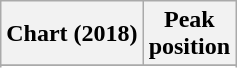<table class="wikitable sortable plainrowheaders" style="text-align:center">
<tr>
<th scope="col">Chart (2018)</th>
<th scope="col">Peak<br> position</th>
</tr>
<tr>
</tr>
<tr>
</tr>
<tr>
</tr>
<tr>
</tr>
<tr>
</tr>
<tr>
</tr>
<tr>
</tr>
<tr>
</tr>
<tr>
</tr>
<tr>
</tr>
<tr>
</tr>
<tr>
</tr>
<tr>
</tr>
</table>
